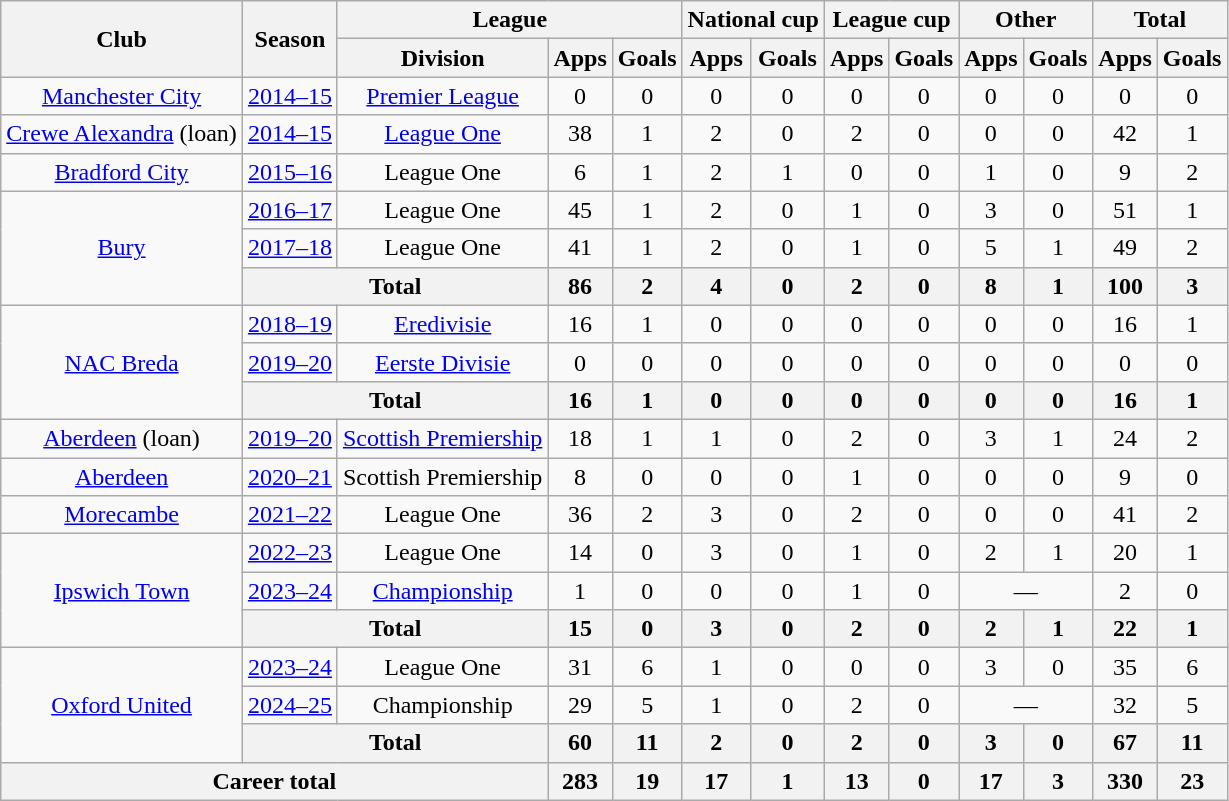<table class="wikitable" style="text-align: center;">
<tr>
<th rowspan="2">Club</th>
<th rowspan="2">Season</th>
<th colspan="3">League</th>
<th colspan="2">National cup</th>
<th colspan="2">League cup</th>
<th colspan="2">Other</th>
<th colspan="2">Total</th>
</tr>
<tr>
<th>Division</th>
<th>Apps</th>
<th>Goals</th>
<th>Apps</th>
<th>Goals</th>
<th>Apps</th>
<th>Goals</th>
<th>Apps</th>
<th>Goals</th>
<th>Apps</th>
<th>Goals</th>
</tr>
<tr>
<td><a href='#'>Manchester City</a></td>
<td><a href='#'>2014–15</a></td>
<td><a href='#'>Premier League</a></td>
<td>0</td>
<td>0</td>
<td>0</td>
<td>0</td>
<td>0</td>
<td>0</td>
<td>0</td>
<td>0</td>
<td>0</td>
<td>0</td>
</tr>
<tr>
<td><a href='#'>Crewe Alexandra</a> (loan)</td>
<td><a href='#'>2014–15</a></td>
<td><a href='#'>League One</a></td>
<td>38</td>
<td>1</td>
<td>2</td>
<td>0</td>
<td>2</td>
<td>0</td>
<td>0</td>
<td>0</td>
<td>42</td>
<td>1</td>
</tr>
<tr>
<td><a href='#'>Bradford City</a></td>
<td><a href='#'>2015–16</a></td>
<td>League One</td>
<td>6</td>
<td>1</td>
<td>2</td>
<td>1</td>
<td>0</td>
<td>0</td>
<td>1</td>
<td>0</td>
<td>9</td>
<td>2</td>
</tr>
<tr>
<td rowspan="3"><a href='#'>Bury</a></td>
<td><a href='#'>2016–17</a></td>
<td>League One</td>
<td>45</td>
<td>1</td>
<td>2</td>
<td>0</td>
<td>1</td>
<td>0</td>
<td>3</td>
<td>0</td>
<td>51</td>
<td>1</td>
</tr>
<tr>
<td><a href='#'>2017–18</a></td>
<td>League One</td>
<td>41</td>
<td>1</td>
<td>2</td>
<td>0</td>
<td>1</td>
<td>0</td>
<td>5</td>
<td>1</td>
<td>49</td>
<td>2</td>
</tr>
<tr>
<th colspan="2">Total</th>
<th>86</th>
<th>2</th>
<th>4</th>
<th>0</th>
<th>2</th>
<th>0</th>
<th>8</th>
<th>1</th>
<th>100</th>
<th>3</th>
</tr>
<tr>
<td rowspan="3"><a href='#'>NAC Breda</a></td>
<td><a href='#'>2018–19</a></td>
<td><a href='#'>Eredivisie</a></td>
<td>16</td>
<td>1</td>
<td>0</td>
<td>0</td>
<td>0</td>
<td>0</td>
<td>0</td>
<td>0</td>
<td>16</td>
<td>1</td>
</tr>
<tr>
<td><a href='#'>2019–20</a></td>
<td><a href='#'>Eerste Divisie</a></td>
<td>0</td>
<td>0</td>
<td>0</td>
<td>0</td>
<td>0</td>
<td>0</td>
<td>0</td>
<td>0</td>
<td>0</td>
<td>0</td>
</tr>
<tr>
<th colspan="2">Total</th>
<th>16</th>
<th>1</th>
<th>0</th>
<th>0</th>
<th>0</th>
<th>0</th>
<th>0</th>
<th>0</th>
<th>16</th>
<th>1</th>
</tr>
<tr>
<td><a href='#'>Aberdeen</a> (loan)</td>
<td><a href='#'>2019–20</a></td>
<td><a href='#'>Scottish Premiership</a></td>
<td>18</td>
<td>1</td>
<td>1</td>
<td>0</td>
<td>2</td>
<td>0</td>
<td>3</td>
<td>1</td>
<td>24</td>
<td>2</td>
</tr>
<tr>
<td><a href='#'>Aberdeen</a></td>
<td><a href='#'>2020–21</a></td>
<td>Scottish Premiership</td>
<td>8</td>
<td>0</td>
<td>0</td>
<td>0</td>
<td>1</td>
<td>0</td>
<td>0</td>
<td>0</td>
<td>9</td>
<td>0</td>
</tr>
<tr>
<td><a href='#'>Morecambe</a></td>
<td><a href='#'>2021–22</a></td>
<td>League One</td>
<td>36</td>
<td>2</td>
<td>3</td>
<td>0</td>
<td>2</td>
<td>0</td>
<td>0</td>
<td>0</td>
<td>41</td>
<td>2</td>
</tr>
<tr>
<td rowspan="3"><a href='#'>Ipswich Town</a></td>
<td><a href='#'>2022–23</a></td>
<td>League One</td>
<td>14</td>
<td>0</td>
<td>3</td>
<td>0</td>
<td>1</td>
<td>0</td>
<td>2</td>
<td>1</td>
<td>20</td>
<td>1</td>
</tr>
<tr>
<td><a href='#'>2023–24</a></td>
<td><a href='#'>Championship</a></td>
<td>1</td>
<td>0</td>
<td>0</td>
<td>0</td>
<td>1</td>
<td>0</td>
<td colspan="2">—</td>
<td>2</td>
<td>0</td>
</tr>
<tr>
<th colspan="2">Total</th>
<th>15</th>
<th>0</th>
<th>3</th>
<th>0</th>
<th>2</th>
<th>0</th>
<th>2</th>
<th>1</th>
<th>22</th>
<th>1</th>
</tr>
<tr>
<td rowspan="3"><a href='#'>Oxford United</a></td>
<td><a href='#'>2023–24</a></td>
<td>League One</td>
<td>31</td>
<td>6</td>
<td>1</td>
<td>0</td>
<td>0</td>
<td>0</td>
<td>3</td>
<td>0</td>
<td>35</td>
<td>6</td>
</tr>
<tr>
<td><a href='#'>2024–25</a></td>
<td>Championship</td>
<td>29</td>
<td>5</td>
<td>1</td>
<td>0</td>
<td>2</td>
<td>0</td>
<td colspan="2">—</td>
<td>32</td>
<td>5</td>
</tr>
<tr>
<th colspan="2">Total</th>
<th>60</th>
<th>11</th>
<th>2</th>
<th>0</th>
<th>2</th>
<th>0</th>
<th>3</th>
<th>0</th>
<th>67</th>
<th>11</th>
</tr>
<tr>
<th colspan="3">Career total</th>
<th>283</th>
<th>19</th>
<th>17</th>
<th>1</th>
<th>13</th>
<th>0</th>
<th>17</th>
<th>3</th>
<th>330</th>
<th>23</th>
</tr>
</table>
